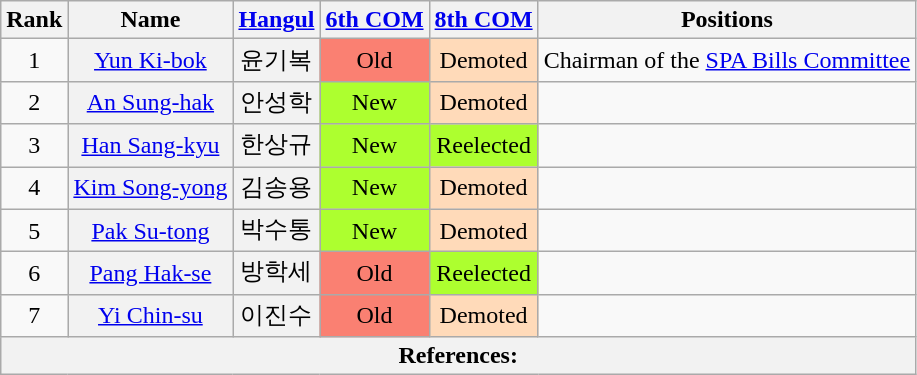<table class="wikitable sortable">
<tr>
<th>Rank</th>
<th>Name</th>
<th class="unsortable"><a href='#'>Hangul</a></th>
<th><a href='#'>6th COM</a></th>
<th><a href='#'>8th COM</a></th>
<th>Positions</th>
</tr>
<tr>
<td align="center">1</td>
<th align="center" scope="row" style="font-weight:normal;"><a href='#'>Yun Ki-bok</a></th>
<th align="center" scope="row" style="font-weight:normal;">윤기복</th>
<td style="background: Salmon" align="center">Old</td>
<td style="background: PeachPuff" align="center">Demoted</td>
<td>Chairman of the <a href='#'>SPA Bills Committee</a></td>
</tr>
<tr>
<td align="center">2</td>
<th align="center" scope="row" style="font-weight:normal;"><a href='#'>An Sung-hak</a></th>
<th align="center" scope="row" style="font-weight:normal;">안성학</th>
<td align="center" style="background: GreenYellow">New</td>
<td style="background: PeachPuff" align="center">Demoted</td>
<td></td>
</tr>
<tr>
<td align="center">3</td>
<th align="center" scope="row" style="font-weight:normal;"><a href='#'>Han Sang-kyu</a></th>
<th align="center" scope="row" style="font-weight:normal;">한상규</th>
<td align="center" style="background: GreenYellow">New</td>
<td align="center" style="background: GreenYellow">Reelected</td>
<td></td>
</tr>
<tr>
<td align="center">4</td>
<th align="center" scope="row" style="font-weight:normal;"><a href='#'>Kim Song-yong</a></th>
<th align="center" scope="row" style="font-weight:normal;">김송용</th>
<td align="center" style="background: GreenYellow">New</td>
<td style="background: PeachPuff" align="center">Demoted</td>
<td></td>
</tr>
<tr>
<td align="center">5</td>
<th align="center" scope="row" style="font-weight:normal;"><a href='#'>Pak Su-tong</a></th>
<th align="center" scope="row" style="font-weight:normal;">박수통</th>
<td align="center" style="background: GreenYellow">New</td>
<td style="background: PeachPuff" align="center">Demoted</td>
<td></td>
</tr>
<tr>
<td align="center">6</td>
<th align="center" scope="row" style="font-weight:normal;"><a href='#'>Pang Hak-se</a></th>
<th align="center" scope="row" style="font-weight:normal;">방학세</th>
<td style="background: Salmon" align="center">Old</td>
<td align="center" style="background: GreenYellow">Reelected</td>
<td></td>
</tr>
<tr>
<td align="center">7</td>
<th align="center" scope="row" style="font-weight:normal;"><a href='#'>Yi Chin-su</a></th>
<th align="center" scope="row" style="font-weight:normal;">이진수</th>
<td style="background: Salmon" align="center">Old</td>
<td style="background: PeachPuff" align="center">Demoted</td>
<td></td>
</tr>
<tr>
<th colspan="6" unsortable><strong>References:</strong><br></th>
</tr>
</table>
